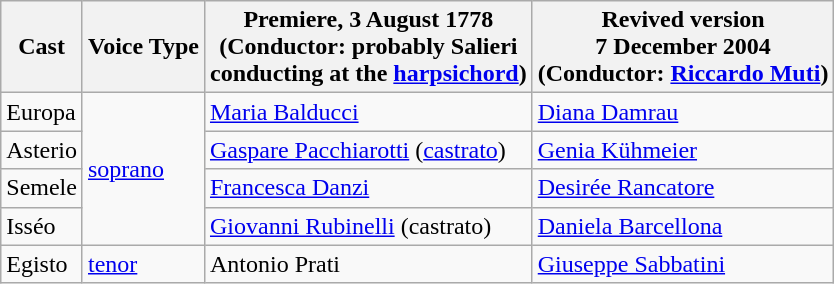<table class="wikitable">
<tr>
<th>Cast</th>
<th>Voice Type</th>
<th>Premiere, 3 August 1778<br>(Conductor: probably Salieri <br>conducting at the <a href='#'>harpsichord</a>)</th>
<th>Revived version<br>7 December 2004<br>(Conductor: <a href='#'>Riccardo Muti</a>)</th>
</tr>
<tr>
<td>Europa</td>
<td rowspan="4"><a href='#'>soprano</a></td>
<td><a href='#'>Maria Balducci</a></td>
<td><a href='#'>Diana Damrau</a></td>
</tr>
<tr>
<td>Asterio</td>
<td><a href='#'>Gaspare Pacchiarotti</a> (<a href='#'>castrato</a>)</td>
<td><a href='#'>Genia Kühmeier</a></td>
</tr>
<tr>
<td>Semele</td>
<td><a href='#'>Francesca Danzi</a></td>
<td><a href='#'>Desirée Rancatore</a></td>
</tr>
<tr>
<td>Isséo</td>
<td><a href='#'>Giovanni Rubinelli</a> (castrato)</td>
<td><a href='#'>Daniela Barcellona</a></td>
</tr>
<tr>
<td>Egisto</td>
<td><a href='#'>tenor</a></td>
<td>Antonio Prati</td>
<td><a href='#'>Giuseppe Sabbatini</a></td>
</tr>
</table>
